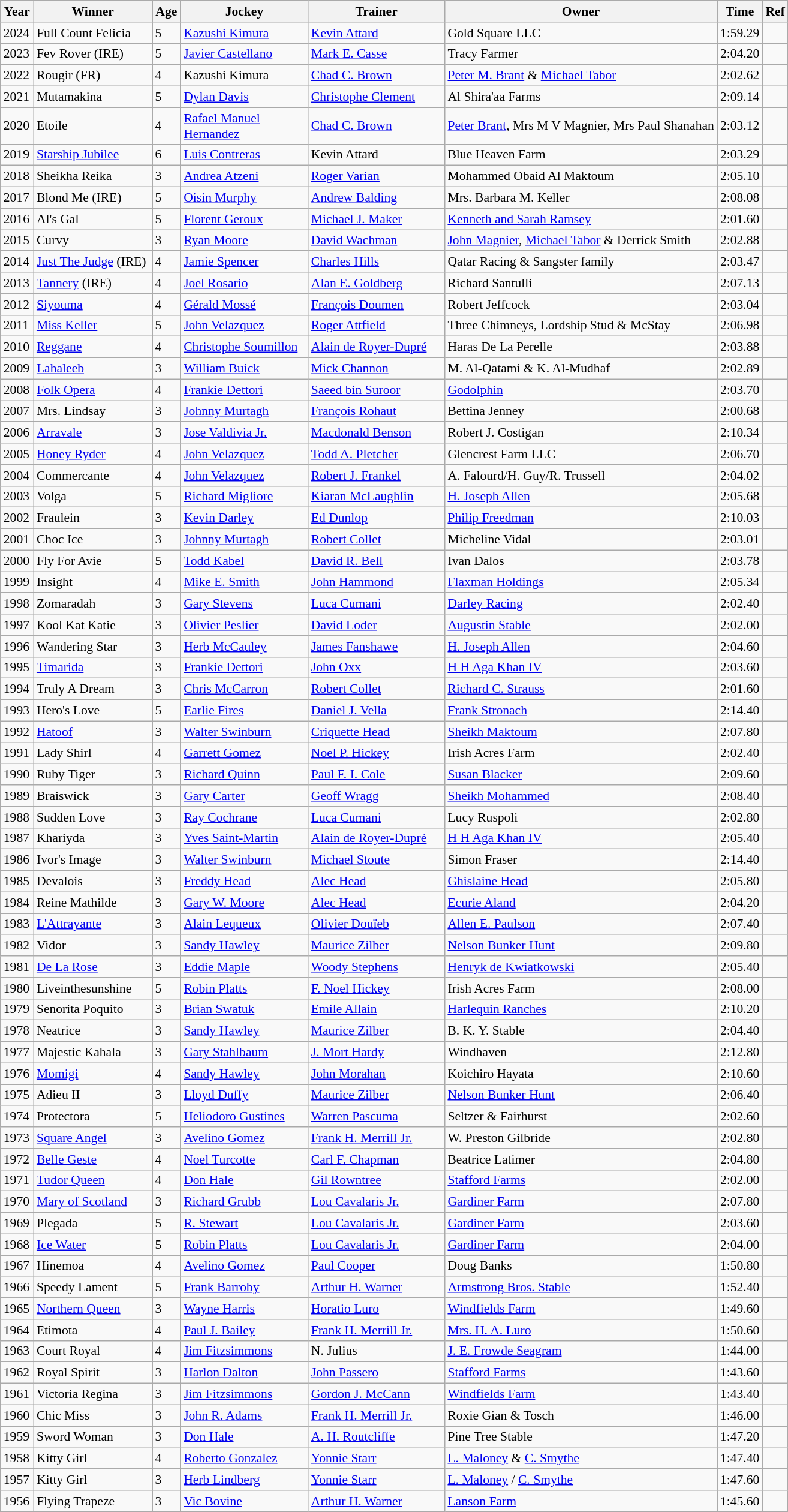<table class="wikitable sortable" style="font-size:90%">
<tr>
<th width="30px">Year</th>
<th width="125px">Winner</th>
<th width="25px">Age</th>
<th width="135px">Jockey</th>
<th width="145px">Trainer</th>
<th>Owner</th>
<th width="25px">Time</th>
<th style="width:20px">Ref</th>
</tr>
<tr>
<td>2024</td>
<td>Full Count Felicia</td>
<td>5</td>
<td><a href='#'>Kazushi Kimura</a></td>
<td><a href='#'>Kevin Attard</a></td>
<td>Gold Square LLC</td>
<td>1:59.29</td>
<td align=center></td>
</tr>
<tr>
<td>2023</td>
<td>Fev Rover (IRE)</td>
<td>5</td>
<td><a href='#'>Javier Castellano</a></td>
<td><a href='#'>Mark E. Casse</a></td>
<td>Tracy Farmer</td>
<td>2:04.20</td>
<td align=center></td>
</tr>
<tr>
<td>2022</td>
<td>Rougir (FR)</td>
<td>4</td>
<td>Kazushi Kimura</td>
<td><a href='#'>Chad C. Brown</a></td>
<td><a href='#'>Peter M. Brant</a> & <a href='#'>Michael Tabor</a></td>
<td>2:02.62</td>
<td align=center></td>
</tr>
<tr>
<td>2021</td>
<td>Mutamakina</td>
<td>5</td>
<td><a href='#'>Dylan Davis</a></td>
<td><a href='#'>Christophe Clement</a></td>
<td>Al Shira'aa Farms</td>
<td>2:09.14</td>
<td align=center></td>
</tr>
<tr>
<td>2020</td>
<td>Etoile</td>
<td>4</td>
<td><a href='#'>Rafael Manuel Hernandez</a></td>
<td><a href='#'>Chad C. Brown</a></td>
<td><a href='#'>Peter Brant</a>, Mrs M V Magnier, Mrs Paul Shanahan</td>
<td>2:03.12</td>
<td align=center></td>
</tr>
<tr>
<td>2019</td>
<td><a href='#'>Starship Jubilee</a></td>
<td>6</td>
<td><a href='#'>Luis Contreras</a></td>
<td>Kevin Attard</td>
<td>Blue Heaven Farm</td>
<td>2:03.29</td>
<td align=center></td>
</tr>
<tr>
<td>2018</td>
<td>Sheikha Reika</td>
<td>3</td>
<td><a href='#'>Andrea Atzeni</a></td>
<td><a href='#'>Roger Varian</a></td>
<td>Mohammed Obaid Al Maktoum</td>
<td>2:05.10</td>
<td align=center></td>
</tr>
<tr>
<td>2017</td>
<td>Blond Me (IRE)</td>
<td>5</td>
<td><a href='#'>Oisin Murphy</a></td>
<td><a href='#'>Andrew Balding</a></td>
<td>Mrs. Barbara M. Keller</td>
<td>2:08.08</td>
<td align=center></td>
</tr>
<tr>
<td>2016</td>
<td>Al's Gal</td>
<td>5</td>
<td><a href='#'>Florent Geroux</a></td>
<td><a href='#'>Michael J. Maker</a></td>
<td><a href='#'>Kenneth and Sarah Ramsey</a></td>
<td>2:01.60</td>
<td align=center></td>
</tr>
<tr>
<td>2015</td>
<td>Curvy</td>
<td>3</td>
<td><a href='#'>Ryan Moore</a></td>
<td><a href='#'>David Wachman</a></td>
<td><a href='#'>John Magnier</a>, <a href='#'>Michael Tabor</a> & Derrick Smith</td>
<td>2:02.88</td>
<td align=center></td>
</tr>
<tr>
<td>2014</td>
<td><a href='#'>Just The Judge</a> (IRE)</td>
<td>4</td>
<td><a href='#'>Jamie Spencer</a></td>
<td><a href='#'>Charles Hills</a></td>
<td>Qatar Racing & Sangster family</td>
<td>2:03.47</td>
<td align=center></td>
</tr>
<tr>
<td>2013</td>
<td><a href='#'>Tannery</a> (IRE)</td>
<td>4</td>
<td><a href='#'>Joel Rosario</a></td>
<td><a href='#'>Alan E. Goldberg</a></td>
<td>Richard Santulli</td>
<td>2:07.13</td>
<td align=center></td>
</tr>
<tr>
<td>2012</td>
<td><a href='#'>Siyouma</a></td>
<td>4</td>
<td><a href='#'>Gérald Mossé</a></td>
<td><a href='#'>François Doumen</a></td>
<td>Robert Jeffcock</td>
<td>2:03.04</td>
<td align=center></td>
</tr>
<tr>
<td>2011</td>
<td><a href='#'>Miss Keller</a></td>
<td>5</td>
<td><a href='#'>John Velazquez</a></td>
<td><a href='#'>Roger Attfield</a></td>
<td>Three Chimneys, Lordship Stud & McStay</td>
<td>2:06.98</td>
<td align=center></td>
</tr>
<tr>
<td>2010</td>
<td><a href='#'>Reggane</a></td>
<td>4</td>
<td><a href='#'>Christophe Soumillon</a></td>
<td><a href='#'>Alain de Royer-Dupré</a></td>
<td>Haras De La Perelle</td>
<td>2:03.88</td>
<td align=center></td>
</tr>
<tr>
<td>2009</td>
<td><a href='#'>Lahaleeb</a></td>
<td>3</td>
<td><a href='#'>William Buick</a></td>
<td><a href='#'>Mick Channon</a></td>
<td>M. Al-Qatami & K. Al-Mudhaf</td>
<td>2:02.89</td>
<td align=center></td>
</tr>
<tr>
<td>2008</td>
<td><a href='#'>Folk Opera</a></td>
<td>4</td>
<td><a href='#'>Frankie Dettori</a></td>
<td><a href='#'>Saeed bin Suroor</a></td>
<td><a href='#'>Godolphin</a></td>
<td>2:03.70</td>
<td align=center></td>
</tr>
<tr>
<td>2007</td>
<td>Mrs. Lindsay</td>
<td>3</td>
<td><a href='#'>Johnny Murtagh</a></td>
<td><a href='#'>François Rohaut</a></td>
<td>Bettina Jenney</td>
<td>2:00.68</td>
<td align=center></td>
</tr>
<tr>
<td>2006</td>
<td><a href='#'>Arravale</a></td>
<td>3</td>
<td><a href='#'>Jose Valdivia Jr.</a></td>
<td><a href='#'>Macdonald Benson</a></td>
<td>Robert J. Costigan</td>
<td>2:10.34</td>
<td align=center></td>
</tr>
<tr>
<td>2005</td>
<td><a href='#'>Honey Ryder</a></td>
<td>4</td>
<td><a href='#'>John Velazquez</a></td>
<td><a href='#'>Todd A. Pletcher</a></td>
<td>Glencrest Farm LLC</td>
<td>2:06.70</td>
<td align=center></td>
</tr>
<tr>
<td>2004</td>
<td>Commercante</td>
<td>4</td>
<td><a href='#'>John Velazquez</a></td>
<td><a href='#'>Robert J. Frankel</a></td>
<td>A. Falourd/H. Guy/R. Trussell</td>
<td>2:04.02</td>
<td align=center></td>
</tr>
<tr>
<td>2003</td>
<td>Volga</td>
<td>5</td>
<td><a href='#'>Richard Migliore</a></td>
<td><a href='#'>Kiaran McLaughlin</a></td>
<td><a href='#'>H. Joseph Allen</a></td>
<td>2:05.68</td>
<td align=center></td>
</tr>
<tr>
<td>2002</td>
<td>Fraulein</td>
<td>3</td>
<td><a href='#'>Kevin Darley</a></td>
<td><a href='#'>Ed Dunlop</a></td>
<td><a href='#'>Philip Freedman</a></td>
<td>2:10.03</td>
<td align=center></td>
</tr>
<tr>
<td>2001</td>
<td>Choc Ice</td>
<td>3</td>
<td><a href='#'>Johnny Murtagh</a></td>
<td><a href='#'>Robert Collet</a></td>
<td>Micheline Vidal</td>
<td>2:03.01</td>
<td align=center></td>
</tr>
<tr>
<td>2000</td>
<td>Fly For Avie</td>
<td>5</td>
<td><a href='#'>Todd Kabel</a></td>
<td><a href='#'>David R. Bell</a></td>
<td>Ivan Dalos</td>
<td>2:03.78</td>
<td align=center></td>
</tr>
<tr>
<td>1999</td>
<td>Insight</td>
<td>4</td>
<td><a href='#'>Mike E. Smith</a></td>
<td><a href='#'>John Hammond</a></td>
<td><a href='#'>Flaxman Holdings</a></td>
<td>2:05.34</td>
<td align=center></td>
</tr>
<tr>
<td>1998</td>
<td>Zomaradah</td>
<td>3</td>
<td><a href='#'>Gary Stevens</a></td>
<td><a href='#'>Luca Cumani</a></td>
<td><a href='#'>Darley Racing</a></td>
<td>2:02.40</td>
<td align=center></td>
</tr>
<tr>
<td>1997</td>
<td>Kool Kat Katie</td>
<td>3</td>
<td><a href='#'>Olivier Peslier</a></td>
<td><a href='#'>David Loder</a></td>
<td><a href='#'>Augustin Stable</a></td>
<td>2:02.00</td>
<td align=center></td>
</tr>
<tr>
<td>1996</td>
<td>Wandering Star</td>
<td>3</td>
<td><a href='#'>Herb McCauley</a></td>
<td><a href='#'>James Fanshawe</a></td>
<td><a href='#'>H. Joseph Allen</a></td>
<td>2:04.60</td>
<td align=center></td>
</tr>
<tr>
<td>1995</td>
<td><a href='#'>Timarida</a></td>
<td>3</td>
<td><a href='#'>Frankie Dettori</a></td>
<td><a href='#'>John Oxx</a></td>
<td><a href='#'>H H Aga Khan IV</a></td>
<td>2:03.60</td>
<td align=center></td>
</tr>
<tr>
<td>1994</td>
<td>Truly A Dream</td>
<td>3</td>
<td><a href='#'>Chris McCarron</a></td>
<td><a href='#'>Robert Collet</a></td>
<td><a href='#'>Richard C. Strauss</a></td>
<td>2:01.60</td>
<td align=center></td>
</tr>
<tr>
<td>1993</td>
<td>Hero's Love</td>
<td>5</td>
<td><a href='#'>Earlie Fires</a></td>
<td><a href='#'>Daniel J. Vella</a></td>
<td><a href='#'>Frank Stronach</a></td>
<td>2:14.40</td>
<td align=center></td>
</tr>
<tr>
<td>1992</td>
<td><a href='#'>Hatoof</a></td>
<td>3</td>
<td><a href='#'>Walter Swinburn</a></td>
<td><a href='#'>Criquette Head</a></td>
<td><a href='#'>Sheikh Maktoum</a></td>
<td>2:07.80</td>
<td align=center></td>
</tr>
<tr>
<td>1991</td>
<td>Lady Shirl</td>
<td>4</td>
<td><a href='#'>Garrett Gomez</a></td>
<td><a href='#'>Noel P. Hickey</a></td>
<td>Irish Acres Farm</td>
<td>2:02.40</td>
<td align=center></td>
</tr>
<tr>
<td>1990</td>
<td>Ruby Tiger</td>
<td>3</td>
<td><a href='#'>Richard Quinn</a></td>
<td><a href='#'>Paul F. I. Cole</a></td>
<td><a href='#'>Susan Blacker</a></td>
<td>2:09.60</td>
<td></td>
</tr>
<tr>
<td>1989</td>
<td>Braiswick</td>
<td>3</td>
<td><a href='#'>Gary Carter</a></td>
<td><a href='#'>Geoff Wragg</a></td>
<td><a href='#'>Sheikh Mohammed</a></td>
<td>2:08.40</td>
<td></td>
</tr>
<tr>
<td>1988</td>
<td>Sudden Love</td>
<td>3</td>
<td><a href='#'>Ray Cochrane</a></td>
<td><a href='#'>Luca Cumani</a></td>
<td>Lucy Ruspoli</td>
<td>2:02.80</td>
<td></td>
</tr>
<tr>
<td>1987</td>
<td>Khariyda</td>
<td>3</td>
<td><a href='#'>Yves Saint-Martin</a></td>
<td><a href='#'>Alain de Royer-Dupré</a></td>
<td><a href='#'>H H Aga Khan IV</a></td>
<td>2:05.40</td>
<td></td>
</tr>
<tr>
<td>1986</td>
<td>Ivor's Image</td>
<td>3</td>
<td><a href='#'>Walter Swinburn</a></td>
<td><a href='#'>Michael Stoute</a></td>
<td>Simon Fraser</td>
<td>2:14.40</td>
<td></td>
</tr>
<tr>
<td>1985</td>
<td>Devalois</td>
<td>3</td>
<td><a href='#'>Freddy Head</a></td>
<td><a href='#'>Alec Head</a></td>
<td><a href='#'>Ghislaine Head</a></td>
<td>2:05.80</td>
<td></td>
</tr>
<tr>
<td>1984</td>
<td>Reine Mathilde</td>
<td>3</td>
<td><a href='#'>Gary W. Moore</a></td>
<td><a href='#'>Alec Head</a></td>
<td><a href='#'>Ecurie Aland</a></td>
<td>2:04.20</td>
<td></td>
</tr>
<tr>
<td>1983</td>
<td><a href='#'>L'Attrayante</a></td>
<td>3</td>
<td><a href='#'>Alain Lequeux</a></td>
<td><a href='#'>Olivier Douïeb</a></td>
<td><a href='#'>Allen E. Paulson</a></td>
<td>2:07.40</td>
<td></td>
</tr>
<tr>
<td>1982</td>
<td>Vidor</td>
<td>3</td>
<td><a href='#'>Sandy Hawley</a></td>
<td><a href='#'>Maurice Zilber</a></td>
<td><a href='#'>Nelson Bunker Hunt</a></td>
<td>2:09.80</td>
<td></td>
</tr>
<tr>
<td>1981</td>
<td><a href='#'>De La Rose</a></td>
<td>3</td>
<td><a href='#'>Eddie Maple</a></td>
<td><a href='#'>Woody Stephens</a></td>
<td><a href='#'>Henryk de Kwiatkowski</a></td>
<td>2:05.40</td>
<td></td>
</tr>
<tr>
<td>1980</td>
<td>Liveinthesunshine</td>
<td>5</td>
<td><a href='#'>Robin Platts</a></td>
<td><a href='#'>F. Noel Hickey</a></td>
<td>Irish Acres Farm</td>
<td>2:08.00</td>
<td></td>
</tr>
<tr>
<td>1979</td>
<td>Senorita Poquito</td>
<td>3</td>
<td><a href='#'>Brian Swatuk</a></td>
<td><a href='#'>Emile Allain</a></td>
<td><a href='#'>Harlequin Ranches</a></td>
<td>2:10.20</td>
<td></td>
</tr>
<tr>
<td>1978</td>
<td>Neatrice</td>
<td>3</td>
<td><a href='#'>Sandy Hawley</a></td>
<td><a href='#'>Maurice Zilber</a></td>
<td>B. K. Y. Stable</td>
<td>2:04.40</td>
<td></td>
</tr>
<tr>
<td>1977</td>
<td>Majestic Kahala</td>
<td>3</td>
<td><a href='#'>Gary Stahlbaum</a></td>
<td><a href='#'>J. Mort Hardy</a></td>
<td>Windhaven</td>
<td>2:12.80</td>
<td></td>
</tr>
<tr>
<td>1976</td>
<td><a href='#'>Momigi</a></td>
<td>4</td>
<td><a href='#'>Sandy Hawley</a></td>
<td><a href='#'>John Morahan</a></td>
<td>Koichiro Hayata</td>
<td>2:10.60</td>
<td></td>
</tr>
<tr>
<td>1975</td>
<td>Adieu II</td>
<td>3</td>
<td><a href='#'>Lloyd Duffy</a></td>
<td><a href='#'>Maurice Zilber</a></td>
<td><a href='#'>Nelson Bunker Hunt</a></td>
<td>2:06.40</td>
<td></td>
</tr>
<tr>
<td>1974</td>
<td>Protectora</td>
<td>5</td>
<td><a href='#'>Heliodoro Gustines</a></td>
<td><a href='#'>Warren Pascuma</a></td>
<td>Seltzer & Fairhurst</td>
<td>2:02.60</td>
<td></td>
</tr>
<tr>
<td>1973</td>
<td><a href='#'>Square Angel</a></td>
<td>3</td>
<td><a href='#'>Avelino Gomez</a></td>
<td><a href='#'>Frank H. Merrill Jr.</a></td>
<td>W. Preston Gilbride</td>
<td>2:02.80</td>
<td></td>
</tr>
<tr>
<td>1972</td>
<td><a href='#'>Belle Geste</a></td>
<td>4</td>
<td><a href='#'>Noel Turcotte</a></td>
<td><a href='#'>Carl F. Chapman</a></td>
<td>Beatrice Latimer</td>
<td>2:04.80</td>
<td></td>
</tr>
<tr>
<td>1971</td>
<td><a href='#'>Tudor Queen</a></td>
<td>4</td>
<td><a href='#'>Don Hale</a></td>
<td><a href='#'>Gil Rowntree</a></td>
<td><a href='#'>Stafford Farms</a></td>
<td>2:02.00</td>
<td></td>
</tr>
<tr>
<td>1970</td>
<td><a href='#'>Mary of Scotland</a></td>
<td>3</td>
<td><a href='#'>Richard Grubb</a></td>
<td><a href='#'>Lou Cavalaris Jr.</a></td>
<td><a href='#'>Gardiner Farm</a></td>
<td>2:07.80</td>
<td></td>
</tr>
<tr>
<td>1969</td>
<td>Plegada</td>
<td>5</td>
<td><a href='#'>R. Stewart</a></td>
<td><a href='#'>Lou Cavalaris Jr.</a></td>
<td><a href='#'>Gardiner Farm</a></td>
<td>2:03.60</td>
<td></td>
</tr>
<tr>
<td>1968</td>
<td><a href='#'>Ice Water</a></td>
<td>5</td>
<td><a href='#'>Robin Platts</a></td>
<td><a href='#'>Lou Cavalaris Jr.</a></td>
<td><a href='#'>Gardiner Farm</a></td>
<td>2:04.00</td>
<td></td>
</tr>
<tr>
<td>1967</td>
<td>Hinemoa</td>
<td>4</td>
<td><a href='#'>Avelino Gomez</a></td>
<td><a href='#'>Paul Cooper</a></td>
<td>Doug Banks</td>
<td>1:50.80</td>
<td></td>
</tr>
<tr>
<td>1966</td>
<td>Speedy Lament</td>
<td>5</td>
<td><a href='#'>Frank Barroby</a></td>
<td><a href='#'>Arthur H. Warner</a></td>
<td><a href='#'>Armstrong Bros. Stable</a></td>
<td>1:52.40</td>
<td></td>
</tr>
<tr>
<td>1965</td>
<td><a href='#'>Northern Queen</a></td>
<td>3</td>
<td><a href='#'>Wayne Harris</a></td>
<td><a href='#'>Horatio Luro</a></td>
<td><a href='#'>Windfields Farm</a></td>
<td>1:49.60</td>
<td></td>
</tr>
<tr>
<td>1964</td>
<td>Etimota</td>
<td>4</td>
<td><a href='#'>Paul J. Bailey</a></td>
<td><a href='#'>Frank H. Merrill Jr.</a></td>
<td><a href='#'>Mrs. H. A. Luro</a></td>
<td>1:50.60</td>
<td></td>
</tr>
<tr>
<td>1963</td>
<td>Court Royal</td>
<td>4</td>
<td><a href='#'>Jim Fitzsimmons</a></td>
<td>N. Julius</td>
<td><a href='#'>J. E. Frowde Seagram</a></td>
<td>1:44.00</td>
<td></td>
</tr>
<tr>
<td>1962</td>
<td>Royal Spirit</td>
<td>3</td>
<td><a href='#'>Harlon Dalton</a></td>
<td><a href='#'>John Passero</a></td>
<td><a href='#'>Stafford Farms</a></td>
<td>1:43.60</td>
<td></td>
</tr>
<tr>
<td>1961</td>
<td>Victoria Regina</td>
<td>3</td>
<td><a href='#'>Jim Fitzsimmons</a></td>
<td><a href='#'>Gordon J. McCann</a></td>
<td><a href='#'>Windfields Farm</a></td>
<td>1:43.40</td>
<td></td>
</tr>
<tr>
<td>1960</td>
<td>Chic Miss</td>
<td>3</td>
<td><a href='#'>John R. Adams</a></td>
<td><a href='#'>Frank H. Merrill Jr.</a></td>
<td>Roxie Gian & Tosch</td>
<td>1:46.00</td>
<td></td>
</tr>
<tr>
<td>1959</td>
<td>Sword Woman</td>
<td>3</td>
<td><a href='#'>Don Hale</a></td>
<td><a href='#'>A. H. Routcliffe</a></td>
<td>Pine Tree Stable</td>
<td>1:47.20</td>
<td></td>
</tr>
<tr>
<td>1958</td>
<td>Kitty Girl</td>
<td>4</td>
<td><a href='#'>Roberto Gonzalez</a></td>
<td><a href='#'>Yonnie Starr</a></td>
<td><a href='#'>L. Maloney</a> & <a href='#'>C. Smythe</a></td>
<td>1:47.40</td>
<td></td>
</tr>
<tr>
<td>1957</td>
<td>Kitty Girl</td>
<td>3</td>
<td><a href='#'>Herb Lindberg</a></td>
<td><a href='#'>Yonnie Starr</a></td>
<td><a href='#'>L. Maloney</a> / <a href='#'>C. Smythe</a></td>
<td>1:47.60</td>
<td></td>
</tr>
<tr>
<td>1956</td>
<td>Flying Trapeze</td>
<td>3</td>
<td><a href='#'>Vic Bovine</a></td>
<td><a href='#'>Arthur H. Warner</a></td>
<td><a href='#'>Lanson Farm</a></td>
<td>1:45.60</td>
<td></td>
</tr>
</table>
